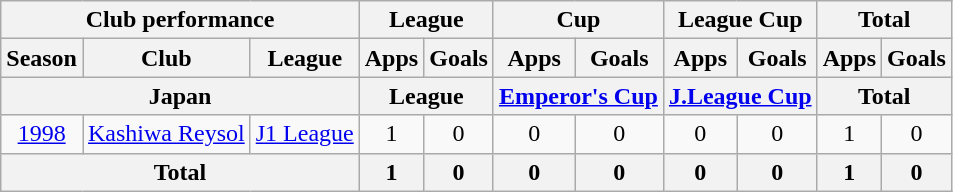<table class="wikitable" style="text-align:center;">
<tr>
<th colspan=3>Club performance</th>
<th colspan=2>League</th>
<th colspan=2>Cup</th>
<th colspan=2>League Cup</th>
<th colspan=2>Total</th>
</tr>
<tr>
<th>Season</th>
<th>Club</th>
<th>League</th>
<th>Apps</th>
<th>Goals</th>
<th>Apps</th>
<th>Goals</th>
<th>Apps</th>
<th>Goals</th>
<th>Apps</th>
<th>Goals</th>
</tr>
<tr>
<th colspan=3>Japan</th>
<th colspan=2>League</th>
<th colspan=2><a href='#'>Emperor's Cup</a></th>
<th colspan=2><a href='#'>J.League Cup</a></th>
<th colspan=2>Total</th>
</tr>
<tr>
<td><a href='#'>1998</a></td>
<td><a href='#'>Kashiwa Reysol</a></td>
<td><a href='#'>J1 League</a></td>
<td>1</td>
<td>0</td>
<td>0</td>
<td>0</td>
<td>0</td>
<td>0</td>
<td>1</td>
<td>0</td>
</tr>
<tr>
<th colspan=3>Total</th>
<th>1</th>
<th>0</th>
<th>0</th>
<th>0</th>
<th>0</th>
<th>0</th>
<th>1</th>
<th>0</th>
</tr>
</table>
